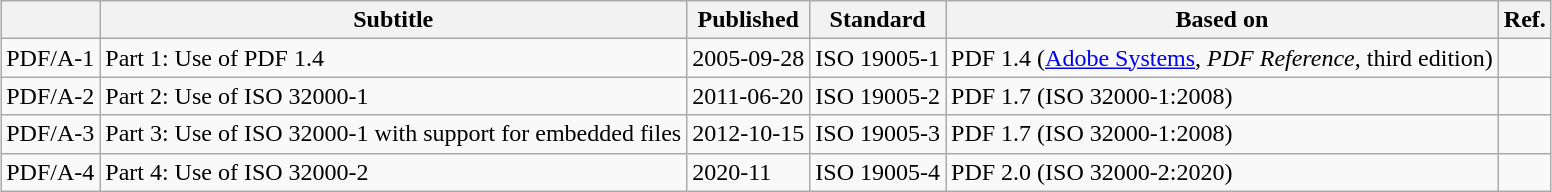<table class="wikitable" style="margin-left:auto; margin-right:auto;">
<tr>
<th></th>
<th>Subtitle</th>
<th>Published</th>
<th>Standard</th>
<th>Based on</th>
<th>Ref.</th>
</tr>
<tr>
<td>PDF/A-1</td>
<td>Part 1: Use of PDF 1.4</td>
<td>2005-09-28</td>
<td>ISO 19005-1</td>
<td>PDF 1.4 (<a href='#'>Adobe Systems</a>, <em>PDF Reference</em>, third edition)</td>
<td style="text-align:center"></td>
</tr>
<tr>
<td>PDF/A-2</td>
<td>Part 2: Use of ISO 32000-1</td>
<td>2011-06-20</td>
<td>ISO 19005-2</td>
<td>PDF 1.7 (ISO 32000-1:2008)</td>
<td style="text-align:center"></td>
</tr>
<tr>
<td>PDF/A-3</td>
<td>Part 3: Use of ISO 32000-1 with support for embedded files</td>
<td>2012-10-15</td>
<td>ISO 19005-3</td>
<td>PDF 1.7 (ISO 32000-1:2008)</td>
<td style="text-align:center"></td>
</tr>
<tr>
<td>PDF/A-4</td>
<td>Part 4: Use of ISO 32000-2</td>
<td>2020-11</td>
<td>ISO 19005-4</td>
<td>PDF 2.0 (ISO 32000-2:2020)</td>
<td style="text-align:center"></td>
</tr>
</table>
